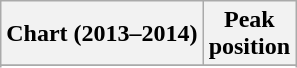<table class="wikitable sortable">
<tr>
<th align="left">Chart (2013–2014)</th>
<th align="center">Peak<br>position</th>
</tr>
<tr>
</tr>
<tr>
</tr>
<tr>
</tr>
<tr>
</tr>
</table>
